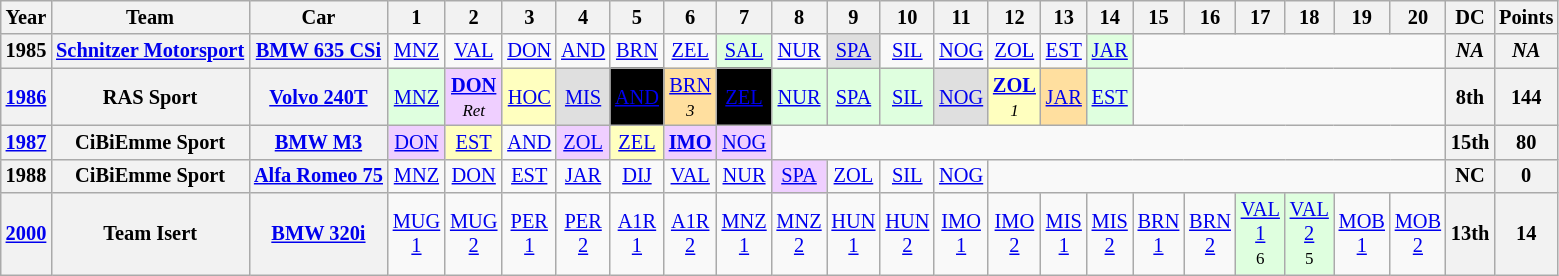<table class="wikitable" style="text-align:center; font-size:85%">
<tr>
<th>Year</th>
<th>Team</th>
<th>Car</th>
<th>1</th>
<th>2</th>
<th>3</th>
<th>4</th>
<th>5</th>
<th>6</th>
<th>7</th>
<th>8</th>
<th>9</th>
<th>10</th>
<th>11</th>
<th>12</th>
<th>13</th>
<th>14</th>
<th>15</th>
<th>16</th>
<th>17</th>
<th>18</th>
<th>19</th>
<th>20</th>
<th>DC</th>
<th>Points</th>
</tr>
<tr>
<th>1985</th>
<th align="left" nowrap> <a href='#'>Schnitzer Motorsport</a></th>
<th nowrap><a href='#'>BMW 635 CSi</a></th>
<td><a href='#'>MNZ</a></td>
<td><a href='#'>VAL</a></td>
<td><a href='#'>DON</a></td>
<td><a href='#'>AND</a></td>
<td><a href='#'>BRN</a></td>
<td><a href='#'>ZEL</a></td>
<td style="background:#dfffdf;"><a href='#'>SAL</a><br></td>
<td><a href='#'>NUR</a></td>
<td style="background:#dfdfdf;"><a href='#'>SPA</a><br></td>
<td><a href='#'>SIL</a></td>
<td><a href='#'>NOG</a></td>
<td><a href='#'>ZOL</a></td>
<td><a href='#'>EST</a></td>
<td style="background:#dfffdf;"><a href='#'>JAR</a><br></td>
<td colspan=6></td>
<th><em>NA</em></th>
<th><em>NA</em></th>
</tr>
<tr>
<th><a href='#'>1986</a></th>
<th align="left" nowrap> RAS Sport</th>
<th nowrap><a href='#'>Volvo 240T</a></th>
<td style="background:#dfffdf;"><a href='#'>MNZ</a><br></td>
<td style="background:#efcfff;"><strong><a href='#'>DON</a></strong><br><small><em>Ret</em></small></td>
<td style="background:#ffffbf;"><a href='#'>HOC</a><br></td>
<td style="background:#dfdfdf;"><a href='#'>MIS</a><br></td>
<td style="background:#000000; color:white"><a href='#'><span>AND</span></a><br></td>
<td style="background:#ffdf9f;"><a href='#'>BRN</a><br><small><em>3</em></small></td>
<td style="background:#000000; color:white"><a href='#'><span>ZEL</span></a><br></td>
<td style="background:#dfffdf;"><a href='#'>NUR</a><br></td>
<td style="background:#dfffdf;"><a href='#'>SPA</a><br></td>
<td style="background:#dfffdf;"><a href='#'>SIL</a><br></td>
<td style="background:#dfdfdf;"><a href='#'>NOG</a><br></td>
<td style="background:#ffffbf;"><strong><a href='#'>ZOL</a></strong><br><small><em>1</em></small></td>
<td style="background:#ffdf9f;"><a href='#'>JAR</a><br></td>
<td style="background:#dfffdf;"><a href='#'>EST</a><br></td>
<td colspan=6></td>
<th>8th</th>
<th>144</th>
</tr>
<tr>
<th><a href='#'>1987</a></th>
<th align="left" nowrap> CiBiEmme Sport</th>
<th nowrap><a href='#'>BMW M3</a></th>
<td style="background:#efcfff;"><a href='#'>DON</a><br></td>
<td style="background:#ffffbf;"><a href='#'>EST</a><br></td>
<td><a href='#'>AND</a></td>
<td style="background:#efcfff;"><a href='#'>ZOL</a><br></td>
<td style="background:#ffffbf;"><a href='#'>ZEL</a><br></td>
<td style="background:#efcfff;"><strong><a href='#'>IMO</a></strong><br></td>
<td style="background:#efcfff;"><a href='#'>NOG</a><br></td>
<td colspan=13></td>
<th>15th</th>
<th>80</th>
</tr>
<tr>
<th>1988</th>
<th align="left" nowrap> CiBiEmme Sport</th>
<th nowrap><a href='#'>Alfa Romeo 75</a></th>
<td><a href='#'>MNZ</a></td>
<td><a href='#'>DON</a></td>
<td><a href='#'>EST</a></td>
<td><a href='#'>JAR</a></td>
<td><a href='#'>DIJ</a></td>
<td><a href='#'>VAL</a></td>
<td><a href='#'>NUR</a></td>
<td style="background:#efcfff;"><a href='#'>SPA</a><br></td>
<td><a href='#'>ZOL</a></td>
<td><a href='#'>SIL</a></td>
<td><a href='#'>NOG</a></td>
<td colspan=9></td>
<th>NC</th>
<th>0</th>
</tr>
<tr>
<th><a href='#'>2000</a></th>
<th align="left" nowrap> Team Isert</th>
<th nowrap><a href='#'>BMW 320i</a></th>
<td><a href='#'>MUG<br>1</a></td>
<td><a href='#'>MUG<br>2</a></td>
<td><a href='#'>PER<br>1</a></td>
<td><a href='#'>PER<br>2</a></td>
<td><a href='#'>A1R<br>1</a></td>
<td><a href='#'>A1R<br>2</a></td>
<td><a href='#'>MNZ<br>1</a></td>
<td><a href='#'>MNZ<br>2</a></td>
<td><a href='#'>HUN<br>1</a></td>
<td><a href='#'>HUN<br>2</a></td>
<td><a href='#'>IMO<br>1</a></td>
<td><a href='#'>IMO<br>2</a></td>
<td><a href='#'>MIS<br>1</a></td>
<td><a href='#'>MIS<br>2</a></td>
<td><a href='#'>BRN<br>1</a></td>
<td><a href='#'>BRN<br>2</a></td>
<td style="background:#DFFFDF;"><a href='#'>VAL<br>1</a><br><small>6</small></td>
<td style="background:#DFFFDF;"><a href='#'>VAL<br>2</a><br><small>5</small></td>
<td><a href='#'>MOB<br>1</a></td>
<td><a href='#'>MOB<br>2</a></td>
<th>13th</th>
<th>14</th>
</tr>
</table>
